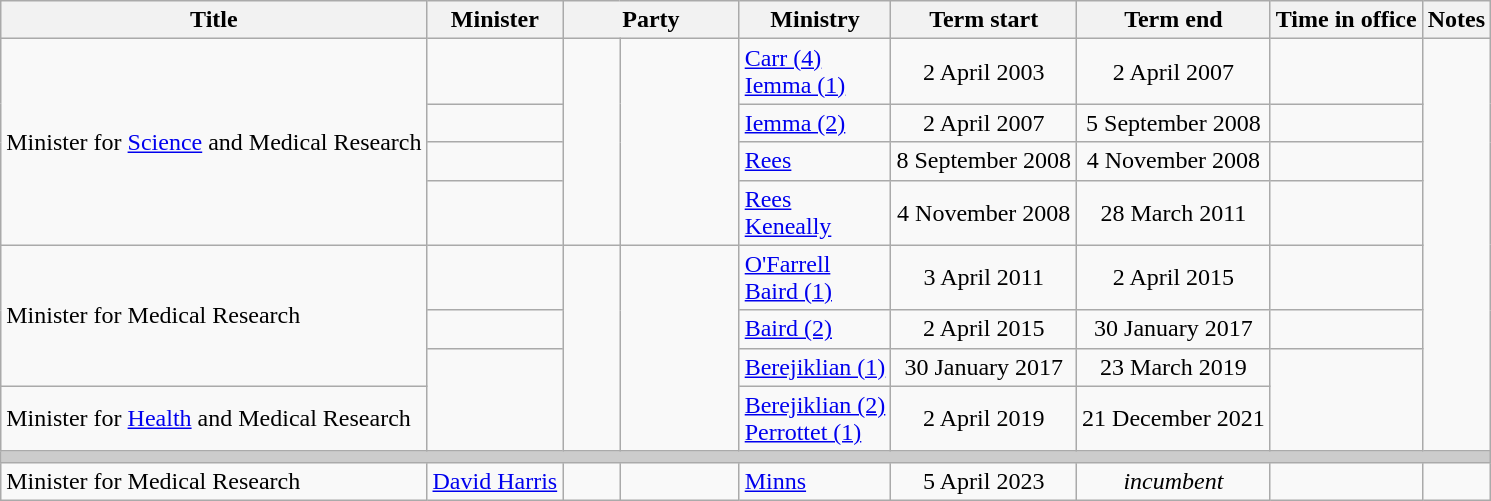<table class="wikitable sortable">
<tr>
<th>Title</th>
<th>Minister</th>
<th colspan=2>Party</th>
<th>Ministry</th>
<th>Term start</th>
<th>Term end</th>
<th>Time in office</th>
<th class="unsortable">Notes</th>
</tr>
<tr>
<td rowspan="4">Minister for <a href='#'>Science</a> and Medical Research</td>
<td></td>
<td rowspan=4 > </td>
<td rowspan=4 width=8%></td>
<td><a href='#'>Carr (4)</a><br><a href='#'>Iemma (1)</a></td>
<td align=center>2 April 2003</td>
<td align=center>2 April 2007</td>
<td align="right"><strong></strong></td>
</tr>
<tr>
<td></td>
<td><a href='#'>Iemma (2)</a></td>
<td align=center>2 April 2007</td>
<td align=center>5 September 2008</td>
<td align="right"></td>
</tr>
<tr>
<td></td>
<td><a href='#'>Rees</a></td>
<td align=center>8 September 2008</td>
<td align=center>4 November 2008</td>
<td align=right></td>
</tr>
<tr>
<td></td>
<td><a href='#'>Rees</a><br><a href='#'>Keneally</a></td>
<td align=center>4 November 2008</td>
<td align=center>28 March 2011</td>
<td align=right></td>
</tr>
<tr>
<td rowspan=3>Minister for Medical Research</td>
<td></td>
<td rowspan=4 > </td>
<td rowspan=4></td>
<td><a href='#'>O'Farrell</a><br><a href='#'>Baird (1)</a></td>
<td align=center>3 April 2011</td>
<td align=center>2 April 2015</td>
<td align=right></td>
</tr>
<tr>
<td></td>
<td><a href='#'>Baird (2)</a></td>
<td align=center>2 April 2015</td>
<td align=center>30 January 2017</td>
<td align=right></td>
</tr>
<tr>
<td rowspan=2></td>
<td><a href='#'>Berejiklian (1)</a></td>
<td align=center>30 January 2017</td>
<td align=center>23 March 2019</td>
<td rowspan=2 align=right></td>
</tr>
<tr>
<td>Minister for <a href='#'>Health</a> and Medical Research</td>
<td><a href='#'>Berejiklian (2)</a><br><a href='#'>Perrottet (1)</a></td>
<td align=center>2 April 2019</td>
<td align=center>21 December 2021</td>
</tr>
<tr>
<th colspan=9 style="background: #cccccc;"></th>
</tr>
<tr>
<td>Minister for Medical Research</td>
<td><a href='#'>David Harris</a></td>
<td> </td>
<td width=8%></td>
<td><a href='#'>Minns</a></td>
<td align=center>5 April 2023</td>
<td align=center><em>incumbent</em></td>
<td align=right></td>
</tr>
</table>
